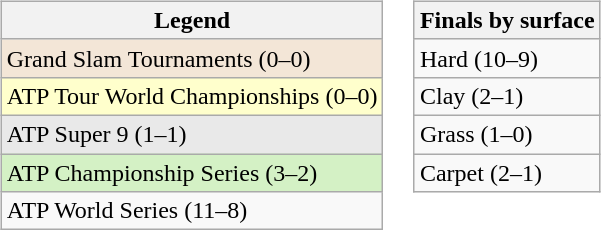<table>
<tr valign=top>
<td><br><table class="wikitable sortable mw-collapsible mw-collapsed">
<tr>
<th>Legend</th>
</tr>
<tr bgcolor="#f3e6d7">
<td>Grand Slam Tournaments (0–0)</td>
</tr>
<tr bgcolor="ffffcc">
<td>ATP Tour World Championships (0–0)</td>
</tr>
<tr bgcolor="#e9e9e9">
<td>ATP Super 9 (1–1)</td>
</tr>
<tr bgcolor=#d4f1c5>
<td>ATP Championship Series (3–2)</td>
</tr>
<tr>
<td>ATP World Series (11–8)</td>
</tr>
</table>
</td>
<td><br><table class="wikitable sortable mw-collapsible mw-collapsed">
<tr>
<th>Finals by surface</th>
</tr>
<tr>
<td>Hard (10–9)</td>
</tr>
<tr>
<td>Clay (2–1)</td>
</tr>
<tr>
<td>Grass (1–0)</td>
</tr>
<tr>
<td>Carpet (2–1)</td>
</tr>
</table>
</td>
</tr>
</table>
